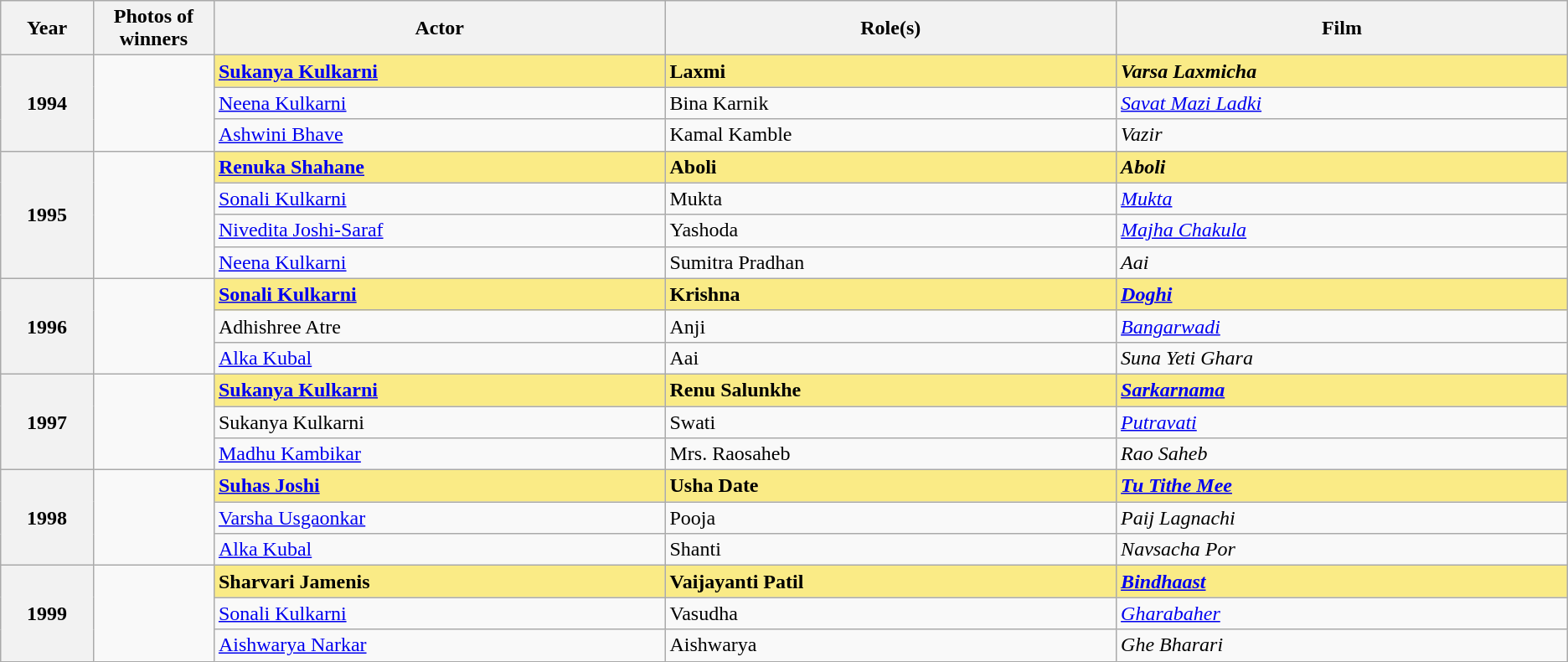<table class="wikitable sortable" style="text-align:left;">
<tr>
<th scope="col" style="width:3%; text-align:center;">Year</th>
<th scope="col" style="width:3%;text-align:center;">Photos of winners</th>
<th scope="col" style="width:15%;text-align:center;">Actor</th>
<th scope="col" style="width:15%;text-align:center;">Role(s)</th>
<th scope="col" style="width:15%;text-align:center;">Film</th>
</tr>
<tr>
<th rowspan="3" scope="row" style="text-align:center">1994</th>
<td rowspan="3" style="text-align:center"></td>
<td style="background:#FAEB86;"><strong><a href='#'>Sukanya Kulkarni</a></strong> </td>
<td style="background:#FAEB86;"><strong>Laxmi</strong></td>
<td style="background:#FAEB86;"><strong><em>Varsa Laxmicha</em></strong></td>
</tr>
<tr>
<td><a href='#'>Neena Kulkarni</a></td>
<td>Bina Karnik</td>
<td><em><a href='#'>Savat Mazi Ladki</a></em></td>
</tr>
<tr>
<td><a href='#'>Ashwini Bhave</a></td>
<td>Kamal Kamble</td>
<td><em>Vazir</em></td>
</tr>
<tr>
<th rowspan="4" scope="row" style="text-align:center">1995</th>
<td rowspan="4" style="text-align:center"></td>
<td style="background:#FAEB86;"><strong><a href='#'>Renuka Shahane</a></strong> </td>
<td style="background:#FAEB86;"><strong>Aboli</strong></td>
<td style="background:#FAEB86;"><strong><em>Aboli</em></strong></td>
</tr>
<tr>
<td><a href='#'>Sonali Kulkarni</a></td>
<td>Mukta</td>
<td><em><a href='#'>Mukta</a></em></td>
</tr>
<tr>
<td><a href='#'>Nivedita Joshi-Saraf</a></td>
<td>Yashoda</td>
<td><em><a href='#'>Majha Chakula</a></em></td>
</tr>
<tr>
<td><a href='#'>Neena Kulkarni</a></td>
<td>Sumitra Pradhan</td>
<td><em>Aai</em></td>
</tr>
<tr>
<th rowspan="3" scope="row" style="text-align:center">1996</th>
<td rowspan="3" style="text-align:center"></td>
<td style="background:#FAEB86;"><strong><a href='#'>Sonali Kulkarni</a></strong> </td>
<td style="background:#FAEB86;"><strong>Krishna</strong></td>
<td style="background:#FAEB86;"><strong><em>  <a href='#'>Doghi</a></em></strong></td>
</tr>
<tr>
<td>Adhishree Atre</td>
<td>Anji</td>
<td><em><a href='#'>Bangarwadi</a></em></td>
</tr>
<tr>
<td><a href='#'>Alka Kubal</a></td>
<td>Aai</td>
<td><em>Suna Yeti Ghara</em></td>
</tr>
<tr>
<th rowspan="3" scope="row" style="text-align:center">1997</th>
<td rowspan="3" style="text-align:center"></td>
<td style="background:#FAEB86;"><strong><a href='#'>Sukanya Kulkarni</a></strong> </td>
<td style="background:#FAEB86;"><strong>Renu Salunkhe</strong></td>
<td style="background:#FAEB86;"><strong><em><a href='#'>Sarkarnama</a></em></strong></td>
</tr>
<tr>
<td>Sukanya Kulkarni</td>
<td>Swati</td>
<td><em><a href='#'>Putravati</a></em></td>
</tr>
<tr>
<td><a href='#'>Madhu Kambikar</a></td>
<td>Mrs. Raosaheb</td>
<td><em>Rao Saheb</em></td>
</tr>
<tr>
<th rowspan="3" scope="row" style="text-align:center">1998</th>
<td rowspan="3" style="text-align:center"></td>
<td style="background:#FAEB86;"><strong><a href='#'>Suhas Joshi</a></strong> </td>
<td style="background:#FAEB86;"><strong>Usha Date</strong></td>
<td style="background:#FAEB86;"><strong><em><a href='#'>Tu Tithe Mee</a></em></strong></td>
</tr>
<tr>
<td><a href='#'>Varsha Usgaonkar</a></td>
<td>Pooja</td>
<td><em>Paij Lagnachi</em></td>
</tr>
<tr>
<td><a href='#'>Alka Kubal</a></td>
<td>Shanti</td>
<td><em>Navsacha Por</em></td>
</tr>
<tr>
<th rowspan="3" scope="row" style="text-align:center">1999</th>
<td rowspan="3" style="text-align:center"></td>
<td style="background:#FAEB86;"><strong>Sharvari Jamenis</strong> </td>
<td style="background:#FAEB86;"><strong>Vaijayanti Patil</strong></td>
<td style="background:#FAEB86;"><strong><em><a href='#'>Bindhaast</a></em></strong></td>
</tr>
<tr>
<td><a href='#'>Sonali Kulkarni</a></td>
<td>Vasudha</td>
<td><em><a href='#'>Gharabaher</a></em></td>
</tr>
<tr>
<td><a href='#'>Aishwarya Narkar</a></td>
<td>Aishwarya</td>
<td><em>Ghe Bharari</em></td>
</tr>
</table>
